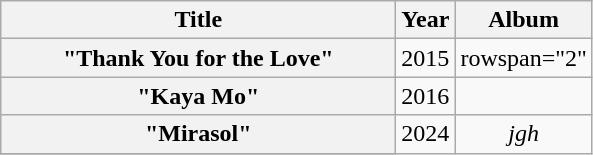<table class="wikitable plainrowheaders" style="text-align:center;">
<tr>
<th scope="col" style="width:16em;">Title</th>
<th scope="col">Year</th>
<th scope="col">Album</th>
</tr>
<tr>
<th scope="row">"Thank You for the Love" <br> </th>
<td>2015</td>
<td>rowspan="2" </td>
</tr>
<tr>
<th scope="row">"Kaya Mo" <br> </th>
<td>2016</td>
</tr>
<tr>
<th scope="row">"Mirasol"</th>
<td rowspan="2">2024</td>
<td rowspan="2"><em>jgh</em></td>
</tr>
<tr>
</tr>
</table>
